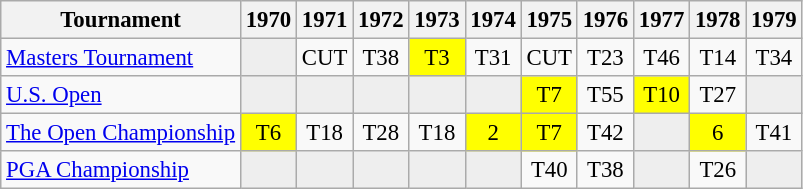<table class="wikitable" style="font-size:95%;text-align:center;">
<tr>
<th>Tournament</th>
<th>1970</th>
<th>1971</th>
<th>1972</th>
<th>1973</th>
<th>1974</th>
<th>1975</th>
<th>1976</th>
<th>1977</th>
<th>1978</th>
<th>1979</th>
</tr>
<tr>
<td align=left><a href='#'>Masters Tournament</a></td>
<td style="background:#eeeeee;"></td>
<td>CUT</td>
<td>T38</td>
<td style="background:yellow;">T3</td>
<td>T31</td>
<td>CUT</td>
<td>T23</td>
<td>T46</td>
<td>T14</td>
<td>T34</td>
</tr>
<tr>
<td align=left><a href='#'>U.S. Open</a></td>
<td style="background:#eeeeee;"></td>
<td style="background:#eeeeee;"></td>
<td style="background:#eeeeee;"></td>
<td style="background:#eeeeee;"></td>
<td style="background:#eeeeee;"></td>
<td style="background:yellow;">T7</td>
<td>T55</td>
<td style="background:yellow;">T10</td>
<td>T27</td>
<td style="background:#eeeeee;"></td>
</tr>
<tr>
<td align=left><a href='#'>The Open Championship</a></td>
<td style="background:yellow;">T6</td>
<td>T18</td>
<td>T28</td>
<td>T18</td>
<td style="background:yellow;">2</td>
<td style="background:yellow;">T7</td>
<td>T42</td>
<td style="background:#eeeeee;"></td>
<td style="background:yellow;">6</td>
<td>T41</td>
</tr>
<tr>
<td align=left><a href='#'>PGA Championship</a></td>
<td style="background:#eeeeee;"></td>
<td style="background:#eeeeee;"></td>
<td style="background:#eeeeee;"></td>
<td style="background:#eeeeee;"></td>
<td style="background:#eeeeee;"></td>
<td>T40</td>
<td>T38</td>
<td style="background:#eeeeee;"></td>
<td>T26</td>
<td style="background:#eeeeee;"></td>
</tr>
</table>
